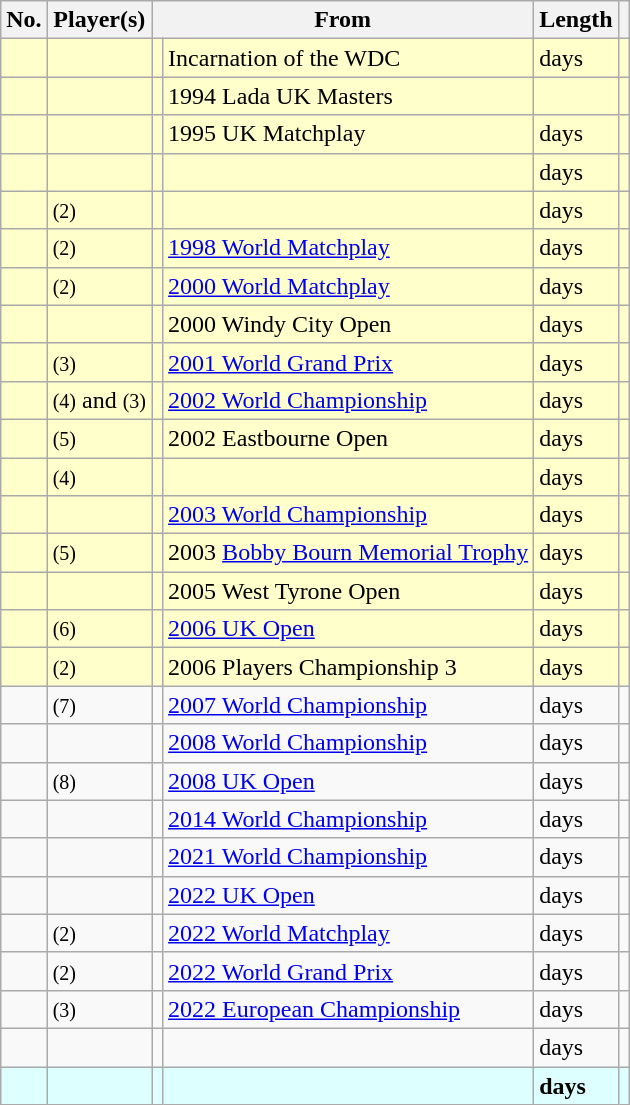<table class="wikitable sortable">
<tr>
<th>No.</th>
<th>Player(s)</th>
<th colspan=2>From</th>
<th>Length</th>
<th></th>
</tr>
<tr style="background:#FFFFCC;" >
<td style="text-align: center;"></td>
<td></td>
<td></td>
<td>Incarnation of the WDC</td>
<td> days</td>
<td></td>
</tr>
<tr style="background:#FFFFCC;" >
<td style="text-align: center;"></td>
<td></td>
<td></td>
<td>1994 Lada UK Masters</td>
<td></td>
<td></td>
</tr>
<tr style="background:#FFFFCC;" >
<td style="text-align: center;"></td>
<td></td>
<td></td>
<td>1995 UK Matchplay</td>
<td> days</td>
<td></td>
</tr>
<tr style="background:#FFFFCC;" >
<td style="text-align: center;"></td>
<td></td>
<td></td>
<td></td>
<td> days</td>
<td></td>
</tr>
<tr style="background:#FFFFCC;" >
<td style="text-align: center;"></td>
<td> <small>(2)</small></td>
<td></td>
<td></td>
<td> days</td>
<td></td>
</tr>
<tr style="background:#FFFFCC;" >
<td style="text-align: center;"></td>
<td> <small>(2)</small></td>
<td></td>
<td><a href='#'>1998 World Matchplay</a></td>
<td> days</td>
<td></td>
</tr>
<tr style="background:#FFFFCC;" >
<td style="text-align: center;"></td>
<td> <small>(2)</small></td>
<td></td>
<td><a href='#'>2000 World Matchplay</a></td>
<td> days</td>
<td></td>
</tr>
<tr style="background:#FFFFCC;" >
<td style="text-align: center;"></td>
<td></td>
<td></td>
<td>2000 Windy City Open</td>
<td> days</td>
<td></td>
</tr>
<tr style="background:#FFFFCC;" >
<td style="text-align: center;"></td>
<td> <small>(3)</small></td>
<td></td>
<td><a href='#'>2001 World Grand Prix</a></td>
<td> days</td>
<td></td>
</tr>
<tr style="background:#FFFFCC;" >
<td style="text-align: center;"></td>
<td>  <small>(4)</small> and  <small>(3)</small></td>
<td></td>
<td><a href='#'>2002 World Championship</a></td>
<td> days</td>
<td></td>
</tr>
<tr style="background:#FFFFCC;" >
<td style="text-align: center;"></td>
<td> <small>(5)</small></td>
<td></td>
<td>2002 Eastbourne Open</td>
<td> days</td>
<td></td>
</tr>
<tr style="background:#FFFFCC;" >
<td style="text-align: center;"></td>
<td> <small>(4)</small></td>
<td></td>
<td></td>
<td> days</td>
<td></td>
</tr>
<tr style="background:#FFFFCC;" >
<td style="text-align: center;"></td>
<td></td>
<td></td>
<td><a href='#'>2003 World Championship</a></td>
<td> days</td>
<td></td>
</tr>
<tr style="background:#FFFFCC;" >
<td style="text-align: center;"></td>
<td> <small>(5)</small></td>
<td></td>
<td>2003 <a href='#'>Bobby Bourn Memorial Trophy</a></td>
<td> days</td>
<td></td>
</tr>
<tr style="background:#FFFFCC;" >
<td style="text-align: center;"></td>
<td></td>
<td></td>
<td>2005 West Tyrone Open</td>
<td> days</td>
<td></td>
</tr>
<tr style="background:#FFFFCC;" >
<td style="text-align: center;"></td>
<td> <small>(6)</small></td>
<td></td>
<td><a href='#'>2006 UK Open</a></td>
<td> days</td>
<td></td>
</tr>
<tr style="background:#FFFFCC;" >
<td style="text-align: center;"></td>
<td> <small>(2)</small></td>
<td></td>
<td>2006 Players Championship 3</td>
<td> days</td>
<td></td>
</tr>
<tr>
<td text-align: center;"></td>
<td> <small>(7)</small></td>
<td></td>
<td><a href='#'>2007 World Championship</a></td>
<td> days</td>
<td></td>
</tr>
<tr>
<td style="text-align: center;"></td>
<td></td>
<td></td>
<td><a href='#'>2008 World Championship</a></td>
<td> days</td>
<td></td>
</tr>
<tr>
<td text-align: center;"></td>
<td> <small>(8)</small></td>
<td></td>
<td><a href='#'>2008 UK Open</a></td>
<td> days</td>
<td></td>
</tr>
<tr>
<td style="text-align: center;"></td>
<td></td>
<td></td>
<td><a href='#'>2014 World Championship</a></td>
<td> days</td>
<td></td>
</tr>
<tr>
<td style="text-align: center;"></td>
<td></td>
<td></td>
<td><a href='#'>2021 World Championship</a></td>
<td> days</td>
<td></td>
</tr>
<tr>
<td style="text-align: center;"></td>
<td></td>
<td></td>
<td><a href='#'>2022 UK Open</a></td>
<td> days</td>
<td></td>
</tr>
<tr>
<td style="text-align: center;"></td>
<td> <small>(2)</small></td>
<td></td>
<td><a href='#'>2022 World Matchplay</a></td>
<td> days</td>
<td></td>
</tr>
<tr>
<td style="text-align: center;"></td>
<td> <small>(2)</small></td>
<td></td>
<td><a href='#'>2022 World Grand Prix</a></td>
<td> days</td>
<td></td>
</tr>
<tr>
<td style="text-align: center;"></td>
<td> <small>(3)</small></td>
<td></td>
<td><a href='#'>2022 European Championship</a></td>
<td> days</td>
<td></td>
</tr>
<tr #>
<td style="text-align: center;"></td>
<td></td>
<td></td>
<td></td>
<td> days</td>
<td></td>
</tr>
<tr style="font-weight:bold; background:#DDFFFF;">
<td style="text-align: center;"></td>
<td></td>
<td></td>
<td></td>
<td> days</td>
<td></td>
</tr>
</table>
